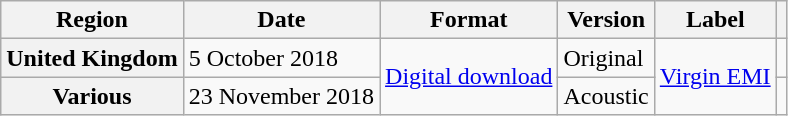<table class="wikitable plainrowheaders">
<tr>
<th scope="col">Region</th>
<th scope="col">Date</th>
<th scope="col">Format</th>
<th scope="col">Version</th>
<th scope="col">Label</th>
<th scope="col"></th>
</tr>
<tr>
<th scope="row">United Kingdom</th>
<td>5 October 2018</td>
<td rowspan="2"><a href='#'>Digital download</a></td>
<td>Original</td>
<td rowspan="2"><a href='#'>Virgin EMI</a></td>
<td style="text-align:center"></td>
</tr>
<tr>
<th scope="row">Various</th>
<td>23 November 2018</td>
<td>Acoustic</td>
<td style="text-align:center"></td>
</tr>
</table>
